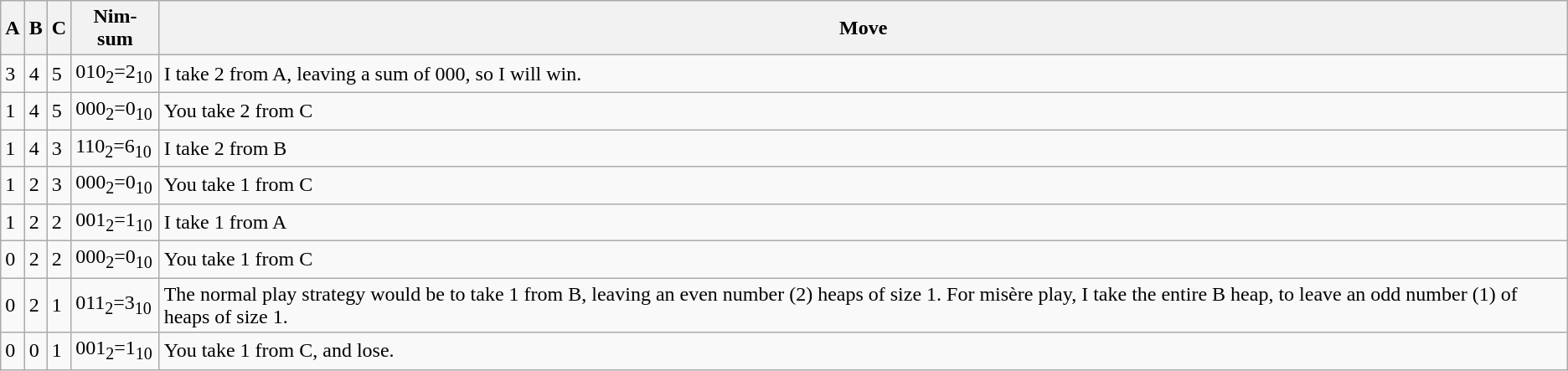<table class="wikitable">
<tr>
<th>A</th>
<th>B</th>
<th>C</th>
<th>Nim-sum</th>
<th>Move</th>
</tr>
<tr>
<td>3</td>
<td>4</td>
<td>5</td>
<td>010<sub>2</sub>=2<sub>10</sub></td>
<td>I take 2 from A, leaving a sum of 000, so I will win.</td>
</tr>
<tr>
<td>1</td>
<td>4</td>
<td>5</td>
<td>000<sub>2</sub>=0<sub>10</sub></td>
<td>You take 2 from C</td>
</tr>
<tr>
<td>1</td>
<td>4</td>
<td>3</td>
<td>110<sub>2</sub>=6<sub>10</sub></td>
<td>I take 2 from B</td>
</tr>
<tr>
<td>1</td>
<td>2</td>
<td>3</td>
<td>000<sub>2</sub>=0<sub>10</sub></td>
<td>You take 1 from C</td>
</tr>
<tr>
<td>1</td>
<td>2</td>
<td>2</td>
<td>001<sub>2</sub>=1<sub>10</sub></td>
<td>I take 1 from A</td>
</tr>
<tr>
<td>0</td>
<td>2</td>
<td>2</td>
<td>000<sub>2</sub>=0<sub>10</sub></td>
<td>You take 1 from C</td>
</tr>
<tr>
<td>0</td>
<td>2</td>
<td>1</td>
<td>011<sub>2</sub>=3<sub>10</sub></td>
<td>The normal play strategy would be to take 1 from B, leaving an even number (2) heaps of size 1.  For misère play, I take the entire B heap, to leave an odd number (1) of heaps of size 1.</td>
</tr>
<tr>
<td>0</td>
<td>0</td>
<td>1</td>
<td>001<sub>2</sub>=1<sub>10</sub></td>
<td>You take 1 from C, and lose.</td>
</tr>
</table>
